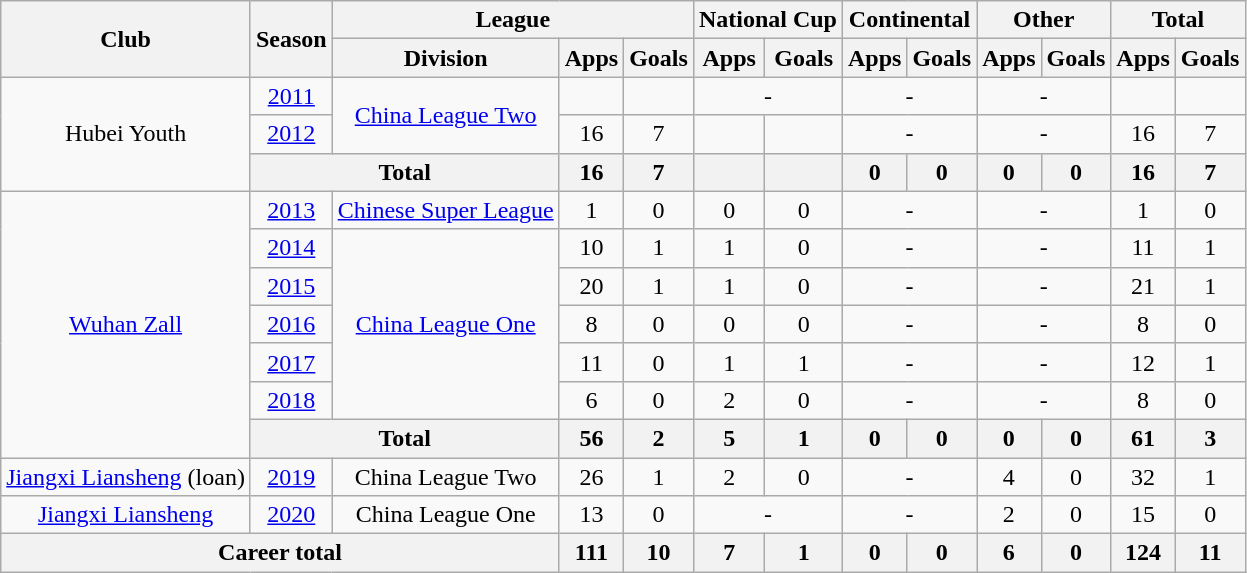<table class="wikitable" style="text-align: center">
<tr>
<th rowspan="2">Club</th>
<th rowspan="2">Season</th>
<th colspan="3">League</th>
<th colspan="2">National Cup</th>
<th colspan="2">Continental</th>
<th colspan="2">Other</th>
<th colspan="2">Total</th>
</tr>
<tr>
<th>Division</th>
<th>Apps</th>
<th>Goals</th>
<th>Apps</th>
<th>Goals</th>
<th>Apps</th>
<th>Goals</th>
<th>Apps</th>
<th>Goals</th>
<th>Apps</th>
<th>Goals</th>
</tr>
<tr>
<td rowspan=3>Hubei Youth</td>
<td><a href='#'>2011</a></td>
<td rowspan="2"><a href='#'>China League Two</a></td>
<td></td>
<td></td>
<td colspan="2">-</td>
<td colspan="2">-</td>
<td colspan="2">-</td>
<td></td>
<td></td>
</tr>
<tr>
<td><a href='#'>2012</a></td>
<td>16</td>
<td>7</td>
<td></td>
<td></td>
<td colspan="2">-</td>
<td colspan="2">-</td>
<td>16</td>
<td>7</td>
</tr>
<tr>
<th colspan="2"><strong>Total</strong></th>
<th>16</th>
<th>7</th>
<th></th>
<th></th>
<th>0</th>
<th>0</th>
<th>0</th>
<th>0</th>
<th>16</th>
<th>7</th>
</tr>
<tr>
<td rowspan=7><a href='#'>Wuhan Zall</a></td>
<td><a href='#'>2013</a></td>
<td><a href='#'>Chinese Super League</a></td>
<td>1</td>
<td>0</td>
<td>0</td>
<td>0</td>
<td colspan="2">-</td>
<td colspan="2">-</td>
<td>1</td>
<td>0</td>
</tr>
<tr>
<td><a href='#'>2014</a></td>
<td rowspan="5"><a href='#'>China League One</a></td>
<td>10</td>
<td>1</td>
<td>1</td>
<td>0</td>
<td colspan="2">-</td>
<td colspan="2">-</td>
<td>11</td>
<td>1</td>
</tr>
<tr>
<td><a href='#'>2015</a></td>
<td>20</td>
<td>1</td>
<td>1</td>
<td>0</td>
<td colspan="2">-</td>
<td colspan="2">-</td>
<td>21</td>
<td>1</td>
</tr>
<tr>
<td><a href='#'>2016</a></td>
<td>8</td>
<td>0</td>
<td>0</td>
<td>0</td>
<td colspan="2">-</td>
<td colspan="2">-</td>
<td>8</td>
<td>0</td>
</tr>
<tr>
<td><a href='#'>2017</a></td>
<td>11</td>
<td>0</td>
<td>1</td>
<td>1</td>
<td colspan="2">-</td>
<td colspan="2">-</td>
<td>12</td>
<td>1</td>
</tr>
<tr>
<td><a href='#'>2018</a></td>
<td>6</td>
<td>0</td>
<td>2</td>
<td>0</td>
<td colspan="2">-</td>
<td colspan="2">-</td>
<td>8</td>
<td>0</td>
</tr>
<tr>
<th colspan="2"><strong>Total</strong></th>
<th>56</th>
<th>2</th>
<th>5</th>
<th>1</th>
<th>0</th>
<th>0</th>
<th>0</th>
<th>0</th>
<th>61</th>
<th>3</th>
</tr>
<tr>
<td><a href='#'>Jiangxi Liansheng</a> (loan)</td>
<td><a href='#'>2019</a></td>
<td>China League Two</td>
<td>26</td>
<td>1</td>
<td>2</td>
<td>0</td>
<td colspan="2">-</td>
<td>4</td>
<td>0</td>
<td>32</td>
<td>1</td>
</tr>
<tr>
<td><a href='#'>Jiangxi Liansheng</a></td>
<td><a href='#'>2020</a></td>
<td>China League One</td>
<td>13</td>
<td>0</td>
<td colspan="2">-</td>
<td colspan="2">-</td>
<td>2</td>
<td>0</td>
<td>15</td>
<td>0</td>
</tr>
<tr>
<th colspan=3>Career total</th>
<th>111</th>
<th>10</th>
<th>7</th>
<th>1</th>
<th>0</th>
<th>0</th>
<th>6</th>
<th>0</th>
<th>124</th>
<th>11</th>
</tr>
</table>
